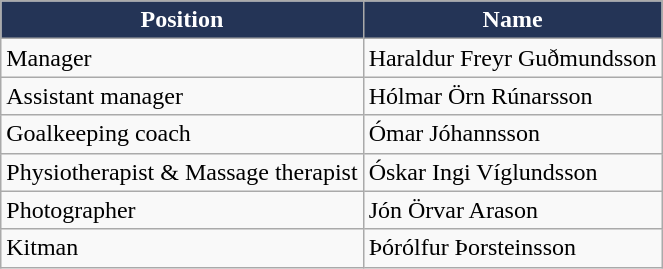<table class="wikitable plainrowheaders unsortable">
<tr>
<th style="background:#243456; color:#FFFFFF;">Position</th>
<th style="background:#243456; color:#FFFFFF;">Name</th>
</tr>
<tr>
<td>Manager</td>
<td> Haraldur Freyr Guðmundsson</td>
</tr>
<tr>
<td>Assistant manager</td>
<td> Hólmar Örn Rúnarsson</td>
</tr>
<tr>
<td>Goalkeeping coach</td>
<td> Ómar Jóhannsson</td>
</tr>
<tr>
<td>Physiotherapist & Massage therapist</td>
<td> Óskar Ingi Víglundsson</td>
</tr>
<tr>
<td>Photographer</td>
<td> Jón Örvar Arason</td>
</tr>
<tr>
<td>Kitman</td>
<td> Þórólfur Þorsteinsson</td>
</tr>
</table>
